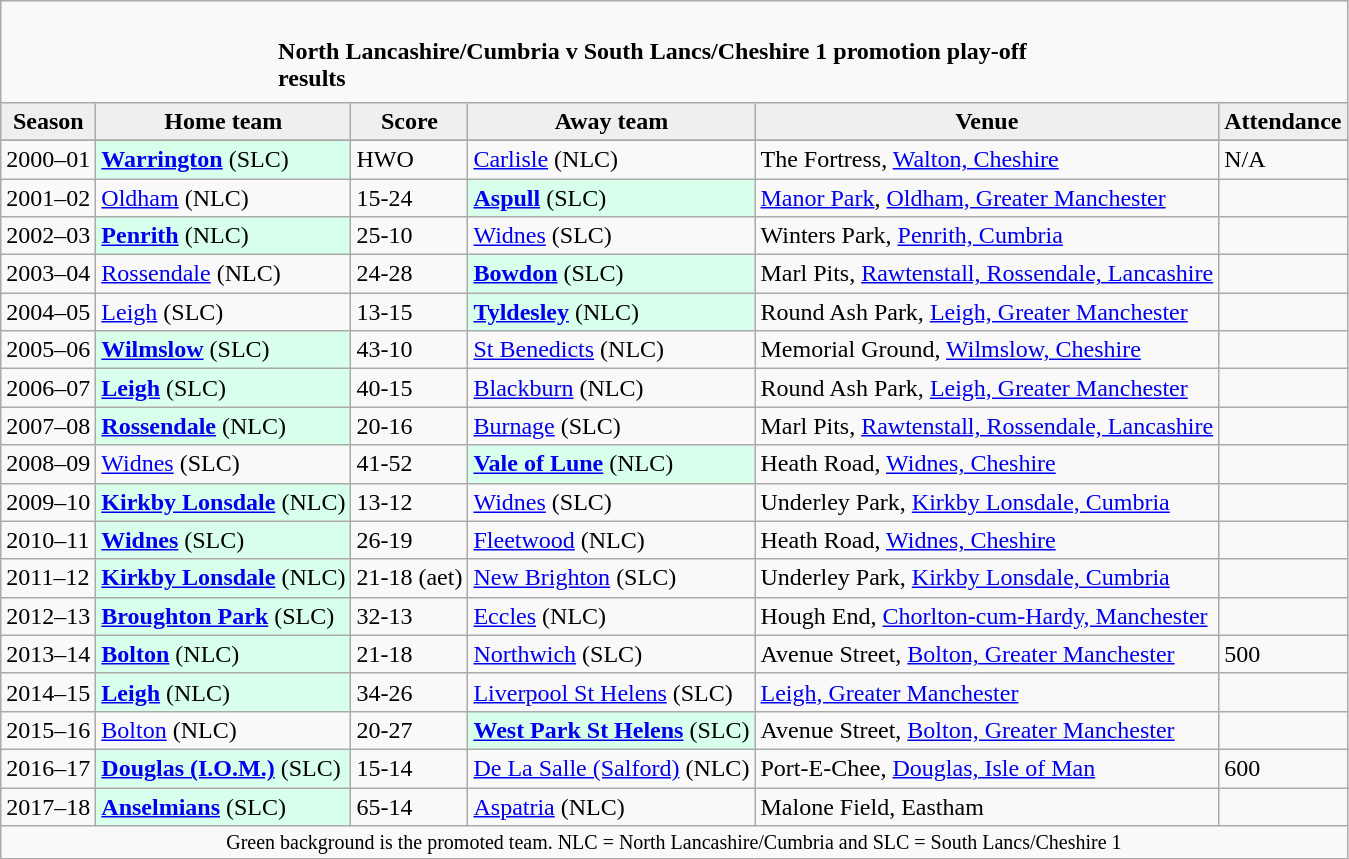<table class="wikitable" style="text-align: left;">
<tr>
<td colspan="6" cellpadding="0" cellspacing="0"><br><table border="0" style="width:100%;" cellpadding="0" cellspacing="0">
<tr>
<td style="width:20%; border:0;"></td>
<td style="border:0;"><strong>North Lancashire/Cumbria v South Lancs/Cheshire 1 promotion play-off results</strong></td>
<td style="width:20%; border:0;"></td>
</tr>
</table>
</td>
</tr>
<tr>
<th style="background:#efefef;">Season</th>
<th style="background:#efefef">Home team</th>
<th style="background:#efefef">Score</th>
<th style="background:#efefef">Away team</th>
<th style="background:#efefef">Venue</th>
<th style="background:#efefef">Attendance</th>
</tr>
<tr align=left>
</tr>
<tr>
<td>2000–01</td>
<td style="background:#d8ffeb;"><strong><a href='#'>Warrington</a></strong> (SLC)</td>
<td>HWO</td>
<td><a href='#'>Carlisle</a> (NLC)</td>
<td>The Fortress, <a href='#'>Walton, Cheshire</a></td>
<td>N/A</td>
</tr>
<tr>
<td>2001–02</td>
<td><a href='#'>Oldham</a> (NLC)</td>
<td>15-24</td>
<td style="background:#d8ffeb;"><strong><a href='#'>Aspull</a></strong> (SLC)</td>
<td><a href='#'>Manor Park</a>, <a href='#'>Oldham, Greater Manchester</a></td>
<td></td>
</tr>
<tr>
<td>2002–03</td>
<td style="background:#d8ffeb;"><strong><a href='#'>Penrith</a></strong> (NLC)</td>
<td>25-10</td>
<td><a href='#'>Widnes</a> (SLC)</td>
<td>Winters Park, <a href='#'>Penrith, Cumbria</a></td>
<td></td>
</tr>
<tr>
<td>2003–04</td>
<td><a href='#'>Rossendale</a> (NLC)</td>
<td>24-28</td>
<td style="background:#d8ffeb;"><strong><a href='#'>Bowdon</a></strong> (SLC)</td>
<td>Marl Pits, <a href='#'>Rawtenstall, Rossendale, Lancashire</a></td>
<td></td>
</tr>
<tr>
<td>2004–05</td>
<td><a href='#'>Leigh</a> (SLC)</td>
<td>13-15</td>
<td style="background:#d8ffeb;"><strong><a href='#'>Tyldesley</a></strong> (NLC)</td>
<td>Round Ash Park, <a href='#'>Leigh, Greater Manchester</a></td>
<td></td>
</tr>
<tr>
<td>2005–06</td>
<td style="background:#d8ffeb;"><strong><a href='#'>Wilmslow</a></strong> (SLC)</td>
<td>43-10</td>
<td><a href='#'>St Benedicts</a> (NLC)</td>
<td>Memorial Ground, <a href='#'>Wilmslow, Cheshire</a></td>
<td></td>
</tr>
<tr>
<td>2006–07</td>
<td style="background:#d8ffeb;"><strong><a href='#'>Leigh</a></strong> (SLC)</td>
<td>40-15</td>
<td><a href='#'>Blackburn</a> (NLC)</td>
<td>Round Ash Park, <a href='#'>Leigh, Greater Manchester</a></td>
<td></td>
</tr>
<tr>
<td>2007–08</td>
<td style="background:#d8ffeb;"><strong><a href='#'>Rossendale</a></strong> (NLC)</td>
<td>20-16</td>
<td><a href='#'>Burnage</a> (SLC)</td>
<td>Marl Pits, <a href='#'>Rawtenstall, Rossendale, Lancashire</a></td>
<td></td>
</tr>
<tr>
<td>2008–09</td>
<td><a href='#'>Widnes</a> (SLC)</td>
<td>41-52</td>
<td style="background:#d8ffeb;"><strong><a href='#'>Vale of Lune</a></strong> (NLC)</td>
<td>Heath Road, <a href='#'>Widnes, Cheshire</a></td>
<td></td>
</tr>
<tr>
<td>2009–10</td>
<td style="background:#d8ffeb;"><strong><a href='#'>Kirkby Lonsdale</a></strong> (NLC)</td>
<td>13-12</td>
<td><a href='#'>Widnes</a> (SLC)</td>
<td>Underley Park, <a href='#'>Kirkby Lonsdale, Cumbria</a></td>
<td></td>
</tr>
<tr>
<td>2010–11</td>
<td style="background:#d8ffeb;"><strong><a href='#'>Widnes</a></strong> (SLC)</td>
<td>26-19</td>
<td><a href='#'>Fleetwood</a> (NLC)</td>
<td>Heath Road, <a href='#'>Widnes, Cheshire</a></td>
<td></td>
</tr>
<tr>
<td>2011–12</td>
<td style="background:#d8ffeb;"><strong><a href='#'>Kirkby Lonsdale</a></strong> (NLC)</td>
<td>21-18 (aet)</td>
<td><a href='#'>New Brighton</a> (SLC)</td>
<td>Underley Park, <a href='#'>Kirkby Lonsdale, Cumbria</a></td>
<td></td>
</tr>
<tr>
<td>2012–13</td>
<td style="background:#d8ffeb;"><strong><a href='#'>Broughton Park</a></strong> (SLC)</td>
<td>32-13</td>
<td><a href='#'>Eccles</a> (NLC)</td>
<td>Hough End, <a href='#'>Chorlton-cum-Hardy, Manchester</a></td>
<td></td>
</tr>
<tr>
<td>2013–14</td>
<td style="background:#d8ffeb;"><strong><a href='#'>Bolton</a></strong> (NLC)</td>
<td>21-18</td>
<td><a href='#'>Northwich</a> (SLC)</td>
<td>Avenue Street, <a href='#'>Bolton, Greater Manchester</a></td>
<td>500</td>
</tr>
<tr>
<td>2014–15</td>
<td style="background:#d8ffeb;"><strong><a href='#'>Leigh</a></strong> (NLC)</td>
<td>34-26</td>
<td><a href='#'>Liverpool St Helens</a> (SLC)</td>
<td><a href='#'>Leigh, Greater Manchester</a></td>
<td></td>
</tr>
<tr>
<td>2015–16</td>
<td><a href='#'>Bolton</a> (NLC)</td>
<td>20-27</td>
<td style="background:#d8ffeb;"><strong><a href='#'>West Park St Helens</a></strong> (SLC)</td>
<td>Avenue Street, <a href='#'>Bolton, Greater Manchester</a></td>
<td></td>
</tr>
<tr>
<td>2016–17</td>
<td style="background:#d8ffeb;"><strong><a href='#'>Douglas (I.O.M.)</a></strong> (SLC)</td>
<td>15-14</td>
<td><a href='#'>De La Salle (Salford)</a> (NLC)</td>
<td>Port-E-Chee, <a href='#'>Douglas, Isle of Man</a></td>
<td>600</td>
</tr>
<tr>
<td>2017–18</td>
<td style="background:#d8ffeb;"><strong><a href='#'>Anselmians</a></strong> (SLC)</td>
<td>65-14</td>
<td><a href='#'>Aspatria</a> (NLC)</td>
<td>Malone Field, Eastham</td>
<td></td>
</tr>
<tr>
<td colspan="6"  style="border:0; font-size:smaller; text-align:center;">Green background is the promoted team. NLC = North Lancashire/Cumbria and SLC = South Lancs/Cheshire 1</td>
</tr>
<tr>
</tr>
</table>
